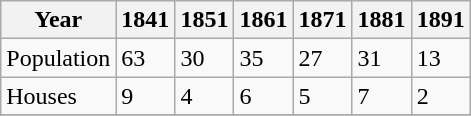<table class="wikitable">
<tr>
<th>Year</th>
<th>1841</th>
<th>1851</th>
<th>1861</th>
<th>1871</th>
<th>1881</th>
<th>1891</th>
</tr>
<tr>
<td>Population</td>
<td>63</td>
<td>30</td>
<td>35</td>
<td>27</td>
<td>31</td>
<td>13</td>
</tr>
<tr>
<td>Houses</td>
<td>9</td>
<td>4</td>
<td>6</td>
<td>5</td>
<td>7</td>
<td>2</td>
</tr>
<tr>
</tr>
</table>
